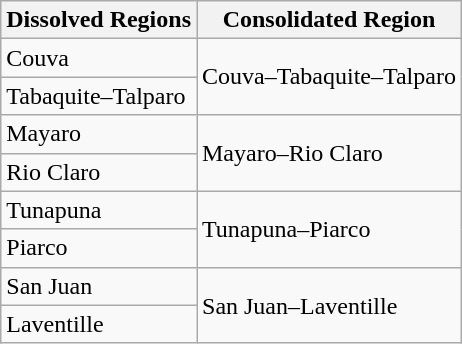<table class="wikitable sortable">
<tr>
<th>Dissolved Regions</th>
<th>Consolidated Region</th>
</tr>
<tr>
<td>Couva</td>
<td rowspan="2">Couva–Tabaquite–Talparo</td>
</tr>
<tr>
<td>Tabaquite–Talparo</td>
</tr>
<tr>
<td>Mayaro</td>
<td rowspan="2">Mayaro–Rio Claro</td>
</tr>
<tr>
<td>Rio Claro</td>
</tr>
<tr>
<td>Tunapuna</td>
<td rowspan="2">Tunapuna–Piarco</td>
</tr>
<tr>
<td>Piarco</td>
</tr>
<tr>
<td>San Juan</td>
<td rowspan="2">San Juan–Laventille</td>
</tr>
<tr>
<td>Laventille</td>
</tr>
</table>
